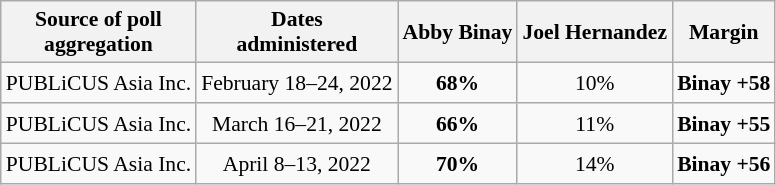<table class="wikitable sortable nowrap" style="text-align:center;font-size:90%;line-height:20px">
<tr style="line-height:1.2">
<th>Source of poll<br>aggregation</th>
<th>Dates<br>administered</th>
<th>Abby Binay</th>
<th>Joel Hernandez</th>
<th>Margin</th>
</tr>
<tr>
<td>PUBLiCUS Asia Inc.</td>
<td>February 18–24, 2022</td>
<td><strong>68%</strong></td>
<td>10%</td>
<td><strong>Binay +58</strong></td>
</tr>
<tr>
<td>PUBLiCUS Asia Inc.</td>
<td>March 16–21, 2022</td>
<td><strong>66%</strong></td>
<td>11%</td>
<td><strong>Binay +55</strong></td>
</tr>
<tr>
<td>PUBLiCUS Asia Inc.</td>
<td>April 8–13, 2022</td>
<td><strong>70%</strong></td>
<td>14%</td>
<td><strong>Binay +56</strong></td>
</tr>
</table>
